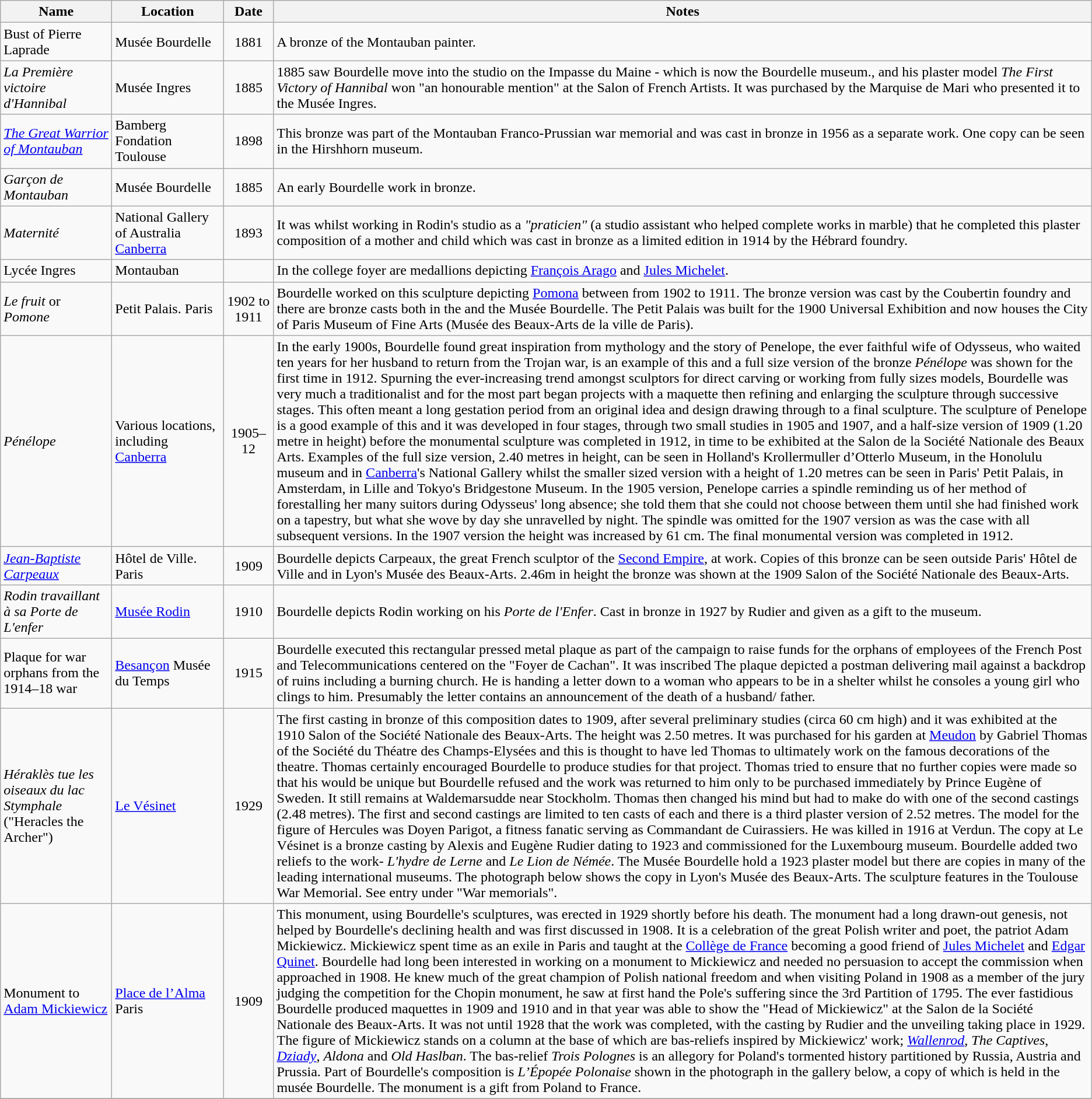<table class="wikitable sortable plainrowheaders">
<tr>
<th style="width:120px">Name</th>
<th style="width:120px">Location</th>
<th style="width:50px">Date</th>
<th class="unsortable">Notes</th>
</tr>
<tr>
<td>Bust of Pierre Laprade</td>
<td>Musée Bourdelle</td>
<td align="center">1881</td>
<td>A bronze of the Montauban painter.</td>
</tr>
<tr>
<td><em>La Première victoire d'Hannibal</em></td>
<td>Musée Ingres</td>
<td align="center">1885</td>
<td>1885 saw Bourdelle move into the studio on the Impasse du Maine - which is now the Bourdelle museum., and his plaster model <em>The First Victory of Hannibal</em> won "an honourable mention" at the Salon of French Artists. It was purchased by the Marquise de Mari who presented it to the Musée Ingres.</td>
</tr>
<tr>
<td><em><a href='#'>The Great Warrior of Montauban</a></em></td>
<td>Bamberg Fondation Toulouse</td>
<td align="center">1898</td>
<td>This bronze was part of the Montauban Franco-Prussian war memorial and was cast in bronze in 1956 as a separate work. One copy can be seen in the Hirshhorn museum.<br></td>
</tr>
<tr>
<td><em>Garçon de Montauban</em></td>
<td>Musée Bourdelle</td>
<td align="center">1885</td>
<td>An early Bourdelle work in bronze.</td>
</tr>
<tr>
<td><em>Maternité</em></td>
<td>National Gallery of Australia <a href='#'>Canberra</a></td>
<td align="center">1893</td>
<td>It was whilst working in Rodin's studio as a <em>"praticien"</em> (a studio assistant who helped complete works in marble) that he completed this plaster composition of a mother and child which was cast in bronze as a limited edition in 1914 by the Hébrard foundry.</td>
</tr>
<tr>
<td>Lycée Ingres</td>
<td>Montauban</td>
<td align="center"></td>
<td>In the college foyer are medallions depicting <a href='#'>François Arago</a> and <a href='#'>Jules Michelet</a>.</td>
</tr>
<tr>
<td><em>Le fruit</em> or <em>Pomone</em></td>
<td>Petit Palais. Paris</td>
<td align="center">1902 to 1911</td>
<td>Bourdelle worked on this sculpture depicting <a href='#'>Pomona</a> between from 1902 to 1911. The bronze version was cast by the Coubertin foundry and there are bronze casts both in the  and the Musée Bourdelle. The Petit Palais was built for the 1900 Universal Exhibition and now houses the City of Paris Museum of Fine Arts (Musée des Beaux-Arts de la ville de Paris).</td>
</tr>
<tr>
<td><em>Pénélope</em></td>
<td>Various locations, including <a href='#'>Canberra</a></td>
<td align="center">1905–12</td>
<td>In the early 1900s, Bourdelle found great inspiration from mythology and the story of Penelope, the ever faithful wife of Odysseus, who waited ten years for her husband to return from the Trojan war, is an example of this and a full size version of the bronze <em>Pénélope</em> was shown for the first time in 1912.  Spurning the ever-increasing trend amongst sculptors for direct carving or working from fully sizes models, Bourdelle was very much a traditionalist and for the most part began projects with a maquette then refining and enlarging the sculpture through successive stages. This often meant a long gestation period from an original idea and design drawing through to a final sculpture. The sculpture of Penelope is a good example of this and it was developed in four stages, through two small studies in 1905 and 1907, and a half-size version of 1909 (1.20 metre in height) before the monumental sculpture was completed in 1912, in time to be exhibited at the Salon de la Société Nationale des Beaux Arts. Examples of the full size version, 2.40 metres in height, can be seen in Holland's Krollermuller d’Otterlo Museum, in the Honolulu museum and in <a href='#'>Canberra</a>'s National Gallery whilst the smaller sized version with a height of 1.20 metres can be seen in Paris' Petit Palais, in Amsterdam, in Lille and Tokyo's Bridgestone Museum. In the 1905 version, Penelope carries a spindle reminding us of her method of forestalling her many suitors during Odysseus' long absence; she told them that she could not choose between them until she had finished work on a tapestry, but what she wove by day she unravelled by night. The spindle was omitted for the 1907 version as was the case with all subsequent versions. In the 1907 version the height was increased by 61 cm. The final monumental version was completed in 1912.<br></td>
</tr>
<tr>
<td><em><a href='#'>Jean-Baptiste Carpeaux</a></em></td>
<td>Hôtel de Ville. Paris</td>
<td align="center">1909</td>
<td>Bourdelle depicts Carpeaux, the great French sculptor of the <a href='#'>Second Empire</a>, at work. Copies of this bronze can be seen outside Paris' Hôtel de Ville and in Lyon's Musée des Beaux-Arts. 2.46m in height the bronze was shown at the 1909 Salon of the Société Nationale des Beaux-Arts.<br></td>
</tr>
<tr>
<td><em>Rodin travaillant à sa Porte de L'enfer</em></td>
<td><a href='#'>Musée Rodin</a></td>
<td align="center">1910</td>
<td>Bourdelle depicts Rodin working on his <em>Porte de l'Enfer</em>.  Cast in bronze in 1927 by Rudier and given as a gift to the museum.<br></td>
</tr>
<tr>
<td>Plaque for war orphans from the 1914–18 war</td>
<td><a href='#'>Besançon</a> Musée du Temps</td>
<td align="center">1915</td>
<td>Bourdelle executed this rectangular pressed metal plaque as part of the campaign to raise funds for the orphans of employees of the French Post and Telecommunications centered on the "Foyer de Cachan".  It was inscribed  The plaque depicted a postman delivering mail against a backdrop of ruins including a burning church. He is handing a letter down to a woman who appears to be in a shelter whilst he consoles a young girl who clings to him. Presumably the letter contains an announcement of the death of a husband/ father.</td>
</tr>
<tr>
<td><em>Héraklès tue les oiseaux du lac Stymphale</em> ("Heracles the Archer")</td>
<td><a href='#'>Le Vésinet</a></td>
<td align="center">1929</td>
<td>The first casting in bronze of this composition dates to 1909, after several preliminary studies (circa 60 cm high) and it was exhibited at the 1910 Salon of the Société Nationale des Beaux-Arts. The height was 2.50 metres. It was purchased for his garden at <a href='#'>Meudon</a> by Gabriel Thomas of the Société du Théatre des Champs-Elysées and this is thought to have led Thomas to ultimately work on the famous decorations of the theatre. Thomas certainly encouraged Bourdelle to produce studies for that project. Thomas tried to ensure that no further copies were made so that his would be unique but Bourdelle refused and the work was returned to him only to be purchased immediately by Prince Eugène of Sweden. It still remains at Waldemarsudde near Stockholm. Thomas then changed his mind but had to make do with one of the second castings (2.48 metres). The first and second castings are limited to ten casts of each and there is a third plaster version of 2.52 metres. The model for the figure of Hercules was Doyen Parigot, a fitness fanatic serving as Commandant de Cuirassiers. He was killed in 1916 at Verdun. The copy at Le Vésinet is a bronze casting by Alexis and Eugène Rudier dating to 1923 and commissioned for the Luxembourg museum.  Bourdelle added two reliefs to the work- <em>L'hydre de Lerne</em> and <em>Le Lion de Némée</em>.  The Musée Bourdelle hold a 1923 plaster model but there are copies in many of the leading international museums. The photograph below shows the copy in Lyon's Musée des Beaux-Arts. The sculpture features in the Toulouse War Memorial. See entry under "War memorials".<br></td>
</tr>
<tr>
<td>Monument to <a href='#'>Adam Mickiewicz</a></td>
<td><a href='#'>Place de l’Alma</a> Paris</td>
<td align="center">1909</td>
<td>This monument, using Bourdelle's sculptures, was erected in 1929 shortly before his death. The monument had a long drawn-out genesis, not helped by Bourdelle's declining health and was first discussed in 1908. It is a celebration of the great Polish writer and poet, the patriot Adam Mickiewicz.  Mickiewicz spent time as an exile in Paris and taught at the <a href='#'>Collège de France</a> becoming a good friend of <a href='#'>Jules Michelet</a> and <a href='#'>Edgar Quinet</a>. Bourdelle had long been interested in working on a monument to Mickiewicz and needed no persuasion to accept the commission when approached in 1908. He knew much of the great champion of Polish national freedom and when visiting Poland in 1908 as a member of the jury judging the competition for the Chopin monument, he saw at first hand the Pole's suffering since the 3rd Partition of 1795. The ever fastidious Bourdelle produced maquettes in 1909 and 1910 and in that year was able to show the "Head of Mickiewicz" at the Salon de la Société Nationale des Beaux-Arts. It was not until 1928 that the work was completed, with the casting by Rudier and the unveiling taking place in 1929. The figure of Mickiewicz stands on a column at the base of which are bas-reliefs inspired by Mickiewicz' work; <em><a href='#'>Wallenrod</a></em>, <em>The Captives</em>, <em><a href='#'>Dziady</a></em>, <em>Aldona</em> and <em>Old Haslban</em>. The bas-relief <em>Trois Polognes</em> is an allegory for Poland's tormented history partitioned by Russia, Austria and Prussia.  Part of Bourdelle's composition is <em>L’Épopée Polonaise</em> shown in the photograph in the gallery below, a copy of which is held in the musée Bourdelle. The monument is a gift from Poland to France.</td>
</tr>
<tr>
</tr>
</table>
